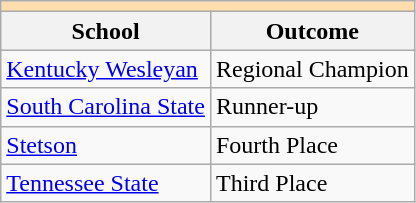<table class="wikitable">
<tr>
<th colspan="3" style="background:#ffdead;"></th>
</tr>
<tr>
<th>School</th>
<th>Outcome</th>
</tr>
<tr>
<td><a href='#'>Kentucky Wesleyan</a></td>
<td>Regional Champion</td>
</tr>
<tr>
<td><a href='#'>South Carolina State</a></td>
<td>Runner-up</td>
</tr>
<tr>
<td><a href='#'>Stetson</a></td>
<td>Fourth Place</td>
</tr>
<tr>
<td><a href='#'>Tennessee State</a></td>
<td>Third Place</td>
</tr>
</table>
